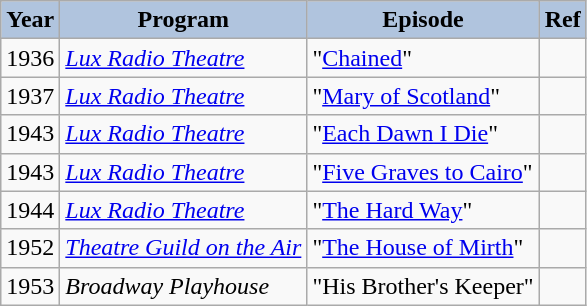<table class="wikitable">
<tr>
<th style="background: #B0C4DE;">Year</th>
<th style="background: #B0C4DE;">Program</th>
<th style="background: #B0C4DE;">Episode</th>
<th style="background: #B0C4DE;">Ref</th>
</tr>
<tr>
<td>1936</td>
<td><em><a href='#'>Lux Radio Theatre</a></em></td>
<td>"<a href='#'>Chained</a>"</td>
<td></td>
</tr>
<tr>
<td>1937</td>
<td><em><a href='#'>Lux Radio Theatre</a></em></td>
<td>"<a href='#'>Mary of Scotland</a>"</td>
<td></td>
</tr>
<tr>
<td>1943</td>
<td><em><a href='#'>Lux Radio Theatre</a></em></td>
<td>"<a href='#'>Each Dawn I Die</a>"</td>
<td></td>
</tr>
<tr>
<td>1943</td>
<td><em><a href='#'>Lux Radio Theatre</a></em></td>
<td>"<a href='#'>Five Graves to Cairo</a>"</td>
<td></td>
</tr>
<tr>
<td>1944</td>
<td><em><a href='#'>Lux Radio Theatre</a></em></td>
<td>"<a href='#'>The Hard Way</a>"</td>
<td></td>
</tr>
<tr>
<td>1952</td>
<td><em><a href='#'>Theatre Guild on the Air</a></em></td>
<td>"<a href='#'>The House of Mirth</a>"</td>
<td></td>
</tr>
<tr>
<td>1953</td>
<td><em>Broadway Playhouse</em></td>
<td>"His Brother's Keeper"</td>
<td></td>
</tr>
</table>
